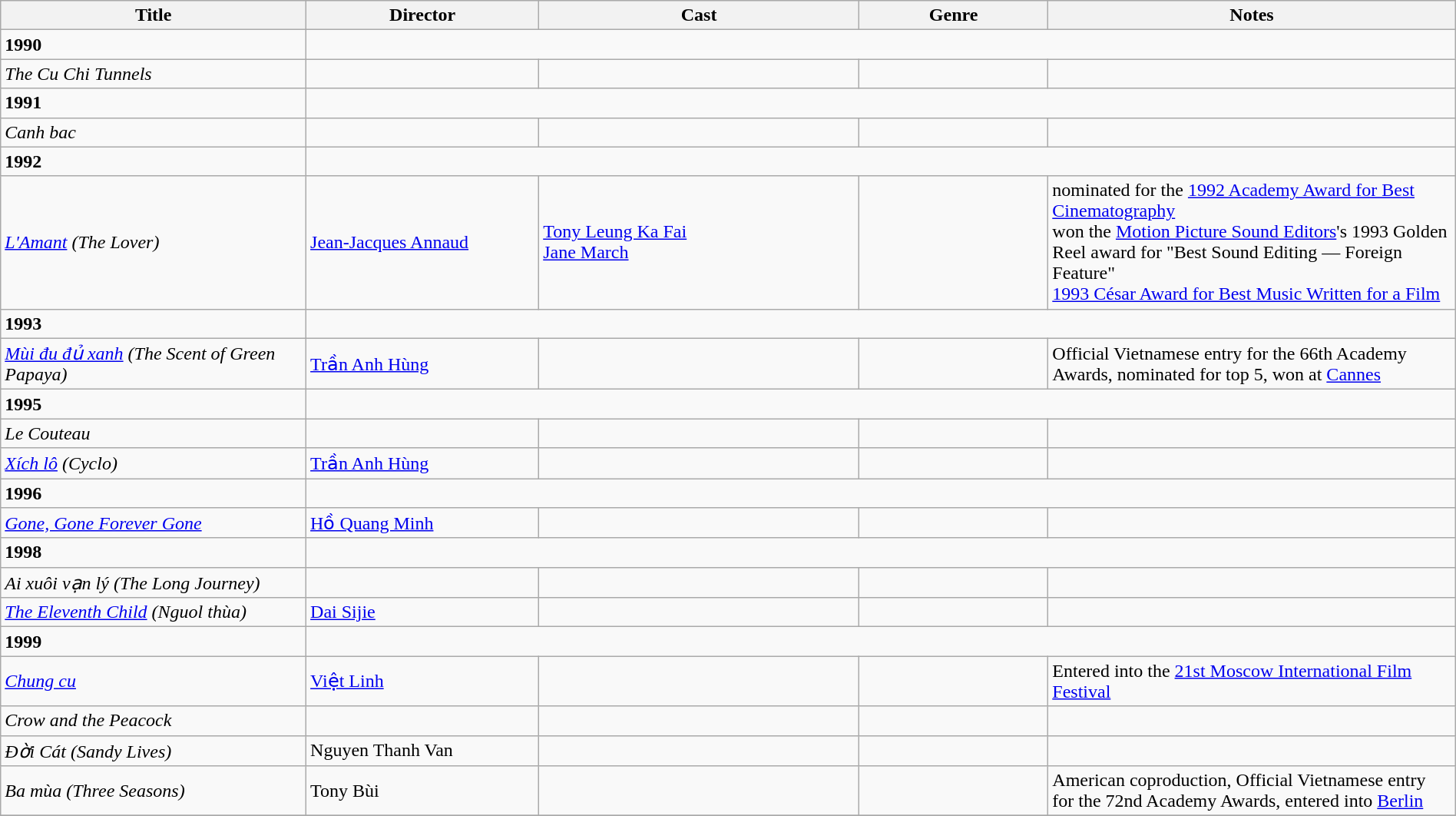<table class="wikitable" width= "100%">
<tr>
<th width=21%>Title</th>
<th width=16%>Director</th>
<th width=22%>Cast</th>
<th width=13%>Genre</th>
<th width=28%>Notes</th>
</tr>
<tr>
<td><strong>1990</strong></td>
</tr>
<tr>
<td><em>The Cu Chi Tunnels</em></td>
<td></td>
<td></td>
<td></td>
<td></td>
</tr>
<tr>
<td><strong>1991</strong></td>
</tr>
<tr>
<td><em>Canh bac</em></td>
<td></td>
<td></td>
<td></td>
<td></td>
</tr>
<tr>
<td><strong>1992</strong></td>
</tr>
<tr>
<td><em><a href='#'>L'Amant</a> (The Lover)</em></td>
<td><a href='#'>Jean-Jacques Annaud</a></td>
<td><a href='#'>Tony Leung Ka Fai</a><br><a href='#'>Jane March</a></td>
<td></td>
<td>nominated for the <a href='#'>1992 Academy Award for Best Cinematography</a> <br>won the <a href='#'>Motion Picture Sound Editors</a>'s 1993 Golden Reel award for "Best Sound Editing — Foreign Feature"<br><a href='#'>1993 César Award for Best Music Written for a Film</a></td>
</tr>
<tr>
<td><strong>1993</strong></td>
</tr>
<tr>
<td><em><a href='#'>Mùi đu đủ xanh</a> (The Scent of Green Papaya)</em></td>
<td><a href='#'>Trần Anh Hùng</a></td>
<td></td>
<td></td>
<td>Official Vietnamese entry for the 66th Academy Awards, nominated for top 5, won at <a href='#'>Cannes</a></td>
</tr>
<tr>
<td><strong>1995</strong></td>
</tr>
<tr>
<td><em>Le Couteau</em></td>
<td></td>
<td></td>
<td></td>
<td></td>
</tr>
<tr>
<td><em><a href='#'>Xích lô</a> (Cyclo)</em></td>
<td><a href='#'>Trần Anh Hùng</a></td>
<td></td>
<td></td>
<td></td>
</tr>
<tr>
<td><strong>1996</strong></td>
</tr>
<tr>
<td><em><a href='#'>Gone, Gone Forever Gone</a></em></td>
<td><a href='#'>Hồ Quang Minh</a></td>
<td></td>
<td></td>
<td></td>
</tr>
<tr>
<td><strong>1998</strong></td>
</tr>
<tr>
<td><em>Ai xuôi vạn lý (The Long Journey)</em></td>
<td></td>
<td></td>
<td></td>
<td></td>
</tr>
<tr>
<td><em><a href='#'>The Eleventh Child</a> (Nguol thùa)</em></td>
<td><a href='#'>Dai Sijie</a></td>
<td></td>
<td></td>
<td></td>
</tr>
<tr>
<td><strong>1999</strong></td>
</tr>
<tr>
<td><em><a href='#'>Chung cu</a></em></td>
<td><a href='#'>Việt Linh</a></td>
<td></td>
<td></td>
<td>Entered into the <a href='#'>21st Moscow International Film Festival</a></td>
</tr>
<tr>
<td><em>Crow and the Peacock</em></td>
<td></td>
<td></td>
<td></td>
<td></td>
</tr>
<tr>
<td><em>Đời Cát (Sandy Lives)</em></td>
<td>Nguyen Thanh Van</td>
<td></td>
<td></td>
<td></td>
</tr>
<tr>
<td><em>Ba mùa (Three Seasons)</em></td>
<td>Tony Bùi</td>
<td></td>
<td></td>
<td>American coproduction, Official Vietnamese entry for the 72nd Academy Awards, entered into <a href='#'>Berlin</a></td>
</tr>
<tr>
</tr>
</table>
